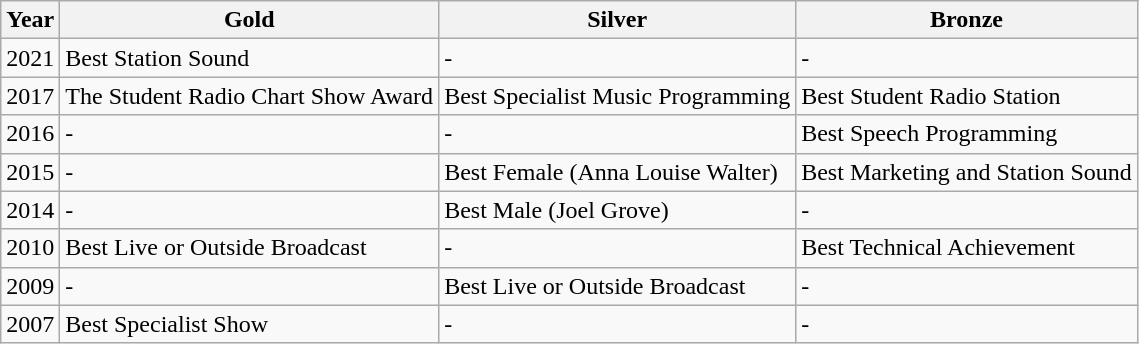<table class="wikitable">
<tr>
<th>Year</th>
<th>Gold</th>
<th>Silver</th>
<th>Bronze</th>
</tr>
<tr>
<td>2021 </td>
<td>Best Station Sound</td>
<td>-</td>
<td>-</td>
</tr>
<tr>
<td>2017 </td>
<td>The Student Radio Chart Show Award</td>
<td>Best Specialist Music Programming</td>
<td>Best Student Radio Station</td>
</tr>
<tr>
<td>2016 </td>
<td>-</td>
<td>-</td>
<td>Best Speech Programming</td>
</tr>
<tr>
<td>2015 </td>
<td>-</td>
<td>Best Female (Anna Louise Walter)</td>
<td>Best Marketing and Station Sound</td>
</tr>
<tr>
<td>2014 </td>
<td>-</td>
<td>Best Male (Joel Grove)</td>
<td>-</td>
</tr>
<tr>
<td>2010 </td>
<td>Best Live or Outside Broadcast</td>
<td>-</td>
<td>Best Technical Achievement</td>
</tr>
<tr>
<td>2009 </td>
<td>-</td>
<td>Best Live or Outside Broadcast</td>
<td>-</td>
</tr>
<tr>
<td>2007</td>
<td>Best Specialist Show</td>
<td>-</td>
<td>-</td>
</tr>
</table>
